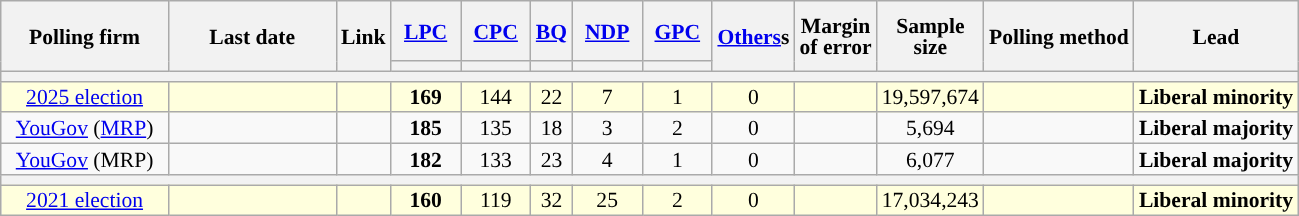<table class="wikitable sortable mw-datatable mw-collapsible" style="text-align:center;font-size:90%;line-height:14px;">
<tr style="height:40px;">
<th rowspan="2" style="width:105px;">Polling firm</th>
<th rowspan="2" style="width:105px;">Last date</th>
<th rowspan="2">Link</th>
<th style="width:40px;"><a href='#'>LPC</a></th>
<th style="width:40px;"><a href='#'>CPC</a></th>
<th><a href='#'>BQ</a></th>
<th style="width:40px;"><a href='#'>NDP</a></th>
<th style="width:40px;"><a href='#'>GPC</a></th>
<th rowspan="2" style="width:40px"><a href='#'>Others</a>s</th>
<th rowspan="2">Margin<br>of error</th>
<th rowspan="2">Sample<br>size</th>
<th rowspan="2">Polling method</th>
<th rowspan="2">Lead</th>
</tr>
<tr class="sorttop">
<th style="background:"></th>
<th style="background:"></th>
<th style="background:"></th>
<th style="background:"></th>
<th style="background:"></th>
</tr>
<tr>
<th colspan="14"></th>
</tr>
<tr style="background:#ffd;">
<td><a href='#'>2025 election</a></td>
<td></td>
<td></td>
<td><strong>169</strong></td>
<td>144</td>
<td>22</td>
<td>7</td>
<td>1</td>
<td>0</td>
<td></td>
<td>19,597,674</td>
<td></td>
<td><strong>Liberal minority</strong></td>
</tr>
<tr>
<td><a href='#'>YouGov</a> (<a href='#'>MRP</a>)</td>
<td></td>
<td></td>
<td><strong>185</strong></td>
<td>135</td>
<td>18</td>
<td>3</td>
<td>2</td>
<td>0</td>
<td></td>
<td>5,694</td>
<td></td>
<td><strong>Liberal majority</strong></td>
</tr>
<tr>
<td><a href='#'>YouGov</a> (MRP)</td>
<td></td>
<td></td>
<td><strong>182</strong></td>
<td>133</td>
<td>23</td>
<td>4</td>
<td>1</td>
<td>0</td>
<td></td>
<td>6,077</td>
<td></td>
<td><strong>Liberal majority</strong></td>
</tr>
<tr>
<th colspan="14"></th>
</tr>
<tr style="background:#ffd;">
<td><a href='#'>2021 election</a></td>
<td></td>
<td></td>
<td><strong>160</strong></td>
<td>119</td>
<td>32</td>
<td>25</td>
<td>2</td>
<td>0</td>
<td></td>
<td>17,034,243</td>
<td></td>
<td><strong>Liberal minority</strong></td>
</tr>
</table>
